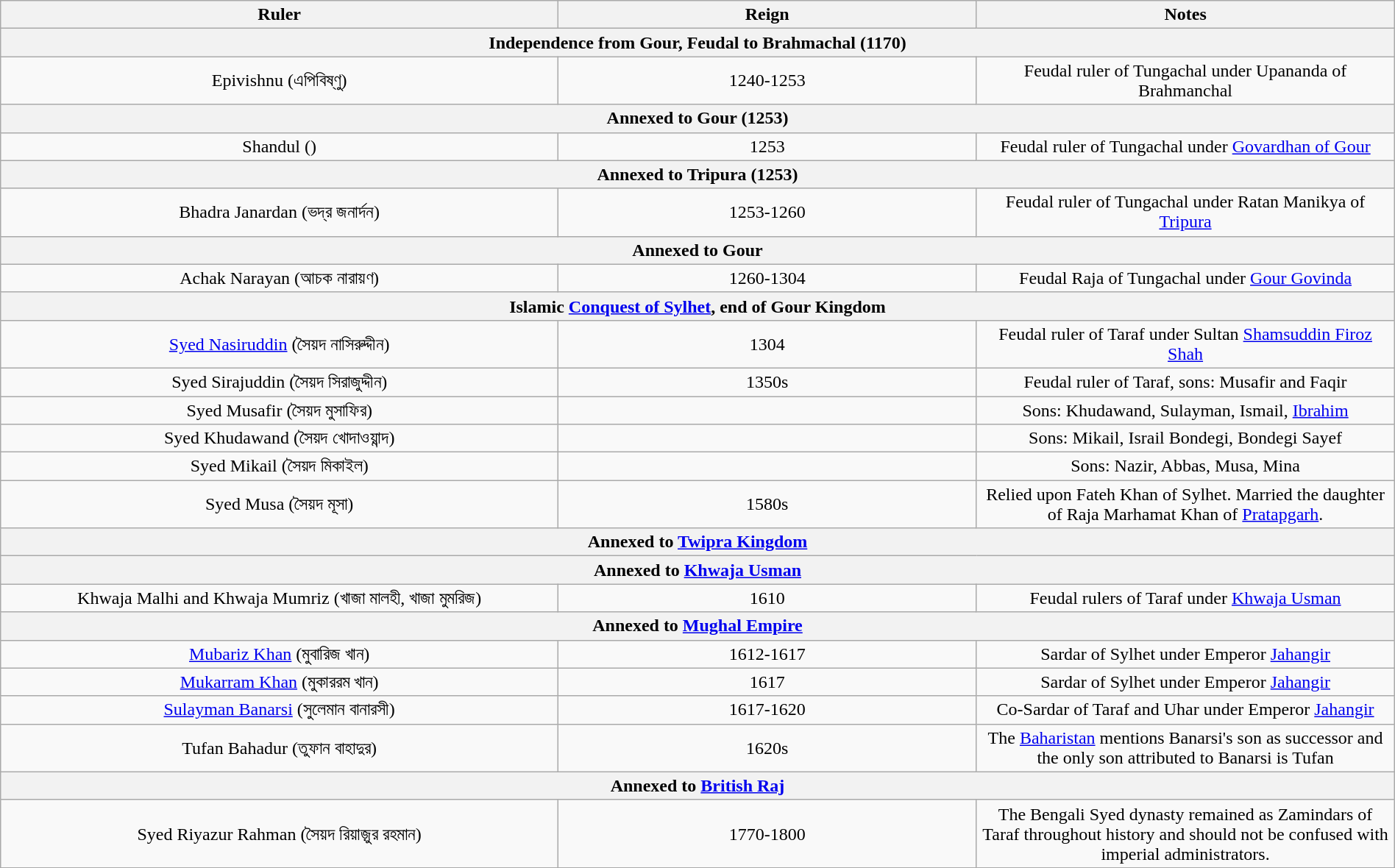<table class="wikitable" style="width:100%; text-align:center;">
<tr>
<th style="width:12%;">Ruler</th>
<th style="width:9%;">Reign</th>
<th style="width:9%;">Notes</th>
</tr>
<tr>
<th scope="row" colspan="3">Independence from Gour, Feudal to Brahmachal (1170)</th>
</tr>
<tr>
<td>Epivishnu (এপিবিষ্ণু)</td>
<td>1240-1253</td>
<td>Feudal ruler of Tungachal under Upananda of Brahmanchal</td>
</tr>
<tr>
<th scope="row" colspan="3">Annexed to Gour (1253)</th>
</tr>
<tr>
<td>Shandul ()</td>
<td>1253</td>
<td>Feudal ruler of Tungachal under <a href='#'>Govardhan of Gour</a></td>
</tr>
<tr>
<th scope="row" colspan="3">Annexed to Tripura (1253)</th>
</tr>
<tr>
<td>Bhadra Janardan (ভদ্র জনার্দন)</td>
<td>1253-1260</td>
<td>Feudal ruler of Tungachal under Ratan Manikya of <a href='#'>Tripura</a></td>
</tr>
<tr>
<th scope="row" colspan="3">Annexed to Gour</th>
</tr>
<tr>
<td>Achak Narayan (আচক নারায়ণ)</td>
<td>1260-1304</td>
<td>Feudal Raja of Tungachal under <a href='#'>Gour Govinda</a></td>
</tr>
<tr>
<th scope="row" colspan="4">Islamic <a href='#'>Conquest of Sylhet</a>, end of Gour Kingdom</th>
</tr>
<tr>
<td><a href='#'>Syed Nasiruddin</a> (সৈয়দ নাসিরুদ্দীন)</td>
<td>1304</td>
<td>Feudal ruler of Taraf under Sultan <a href='#'>Shamsuddin Firoz Shah</a></td>
</tr>
<tr>
<td>Syed Sirajuddin (সৈয়দ সিরাজুদ্দীন)</td>
<td>1350s</td>
<td>Feudal ruler of Taraf, sons: Musafir and Faqir</td>
</tr>
<tr>
<td>Syed Musafir (সৈয়দ মুসাফির)</td>
<td></td>
<td>Sons: Khudawand, Sulayman, Ismail, <a href='#'>Ibrahim</a></td>
</tr>
<tr>
<td>Syed Khudawand (সৈয়দ খোদাওয়ান্দ)</td>
<td></td>
<td>Sons: Mikail, Israil Bondegi, Bondegi Sayef</td>
</tr>
<tr>
<td>Syed Mikail (সৈয়দ মিকাইল)</td>
<td></td>
<td>Sons: Nazir, Abbas, Musa, Mina</td>
</tr>
<tr>
<td>Syed Musa (সৈয়দ মূসা)</td>
<td>1580s</td>
<td>Relied upon Fateh Khan of Sylhet. Married the daughter of Raja Marhamat Khan of <a href='#'>Pratapgarh</a>.</td>
</tr>
<tr>
<th scope="row" colspan="4">Annexed to <a href='#'>Twipra Kingdom</a></th>
</tr>
<tr>
<th scope="row" colspan="4">Annexed to <a href='#'>Khwaja Usman</a></th>
</tr>
<tr>
<td>Khwaja Malhi and Khwaja Mumriz (খাজা মালহী, খাজা মুমরিজ)</td>
<td>1610</td>
<td>Feudal rulers of Taraf under <a href='#'>Khwaja Usman</a></td>
</tr>
<tr>
<th scope="row" colspan="4">Annexed to <a href='#'>Mughal Empire</a></th>
</tr>
<tr>
<td><a href='#'>Mubariz Khan</a> (মুবারিজ খান)</td>
<td>1612-1617</td>
<td>Sardar of Sylhet under Emperor <a href='#'>Jahangir</a></td>
</tr>
<tr>
<td><a href='#'>Mukarram Khan</a> (মুকাররম খান)</td>
<td>1617</td>
<td>Sardar of Sylhet under Emperor <a href='#'>Jahangir</a></td>
</tr>
<tr>
<td><a href='#'>Sulayman Banarsi</a> (সুলেমান বানারসী)</td>
<td>1617-1620</td>
<td>Co-Sardar of Taraf and Uhar under Emperor <a href='#'>Jahangir</a></td>
</tr>
<tr>
<td>Tufan Bahadur (তুফান বাহাদুর)</td>
<td>1620s</td>
<td>The <a href='#'>Baharistan</a> mentions Banarsi's son as successor and the only son attributed to Banarsi is Tufan</td>
</tr>
<tr>
<th scope="row" colspan="4">Annexed to <a href='#'>British Raj</a></th>
</tr>
<tr>
<td>Syed Riyazur Rahman (সৈয়দ রিয়াজ়ুর রহমান)</td>
<td>1770-1800</td>
<td>The Bengali Syed dynasty remained as Zamindars of Taraf throughout history and should not be confused with imperial administrators.</td>
</tr>
<tr>
</tr>
</table>
